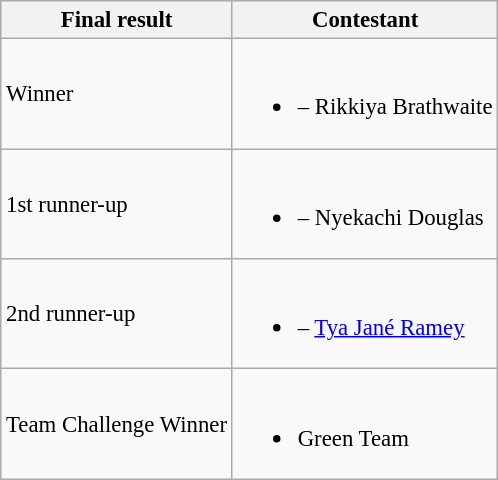<table class="wikitable sortable" style="font-size:95%;">
<tr>
<th>Final result</th>
<th>Contestant</th>
</tr>
<tr>
<td>Winner</td>
<td><br><ul><li> – Rikkiya Brathwaite</li></ul></td>
</tr>
<tr>
<td>1st runner-up</td>
<td><br><ul><li> – Nyekachi Douglas</li></ul></td>
</tr>
<tr>
<td>2nd runner-up</td>
<td><br><ul><li> – <a href='#'>Tya Jané Ramey</a></li></ul></td>
</tr>
<tr>
<td>Team Challenge Winner</td>
<td><br><ul><li>Green Team</li></ul></td>
</tr>
</table>
